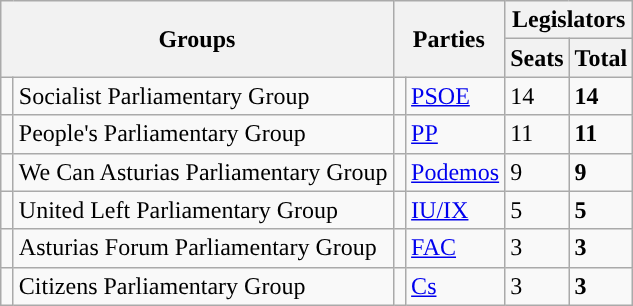<table class="wikitable" style="text-align:left;">
<tr>
<th rowspan="2" colspan="2">Groups</th>
<th rowspan="2" colspan="2">Parties</th>
<th colspan="2">Legislators</th>
</tr>
<tr>
<th>Seats</th>
<th>Total</th>
</tr>
<tr>
<td width="1" style="color:inherit;background:"></td>
<td>Socialist Parliamentary Group</td>
<td width="1" style="color:inherit;background:"></td>
<td align="left"><a href='#'>PSOE</a></td>
<td>14</td>
<td><strong>14</strong></td>
</tr>
<tr>
<td style="color:inherit;background:"></td>
<td>People's Parliamentary Group</td>
<td style="color:inherit;background:"></td>
<td align="left"><a href='#'>PP</a></td>
<td>11</td>
<td><strong>11</strong></td>
</tr>
<tr>
<td style="color:inherit;background:"></td>
<td>We Can Asturias Parliamentary Group</td>
<td style="color:inherit;background:"></td>
<td align="left"><a href='#'>Podemos</a></td>
<td>9</td>
<td><strong>9</strong></td>
</tr>
<tr>
<td style="color:inherit;background:"></td>
<td>United Left Parliamentary Group</td>
<td style="color:inherit;background:"></td>
<td align="left"><a href='#'>IU/IX</a></td>
<td>5</td>
<td><strong>5</strong></td>
</tr>
<tr>
<td style="color:inherit;background:"></td>
<td>Asturias Forum Parliamentary Group</td>
<td style="color:inherit;background:"></td>
<td align="left"><a href='#'>FAC</a></td>
<td>3</td>
<td><strong>3</strong></td>
</tr>
<tr>
<td style="color:inherit;background:"></td>
<td>Citizens Parliamentary Group</td>
<td style="color:inherit;background:"></td>
<td align="left"><a href='#'>Cs</a></td>
<td>3</td>
<td><strong>3</strong></td>
</tr>
</table>
